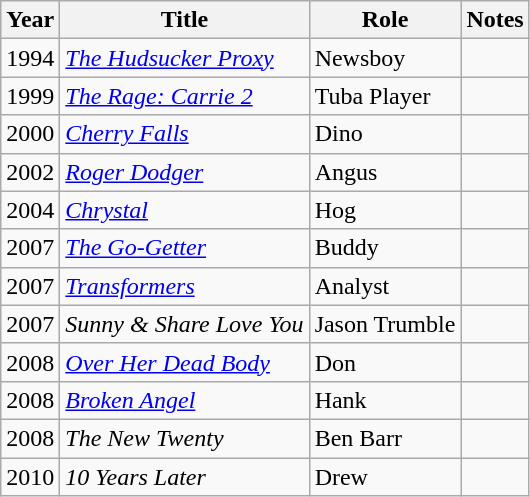<table class="wikitable sortable">
<tr>
<th>Year</th>
<th>Title</th>
<th>Role</th>
<th>Notes</th>
</tr>
<tr>
<td>1994</td>
<td><em><a href='#'>The Hudsucker Proxy</a></em></td>
<td>Newsboy</td>
<td></td>
</tr>
<tr>
<td>1999</td>
<td><em><a href='#'>The Rage: Carrie 2</a></em></td>
<td>Tuba Player</td>
<td></td>
</tr>
<tr>
<td>2000</td>
<td><em><a href='#'>Cherry Falls</a></em></td>
<td>Dino</td>
<td></td>
</tr>
<tr>
<td>2002</td>
<td><a href='#'><em>Roger Dodger</em></a></td>
<td>Angus</td>
<td></td>
</tr>
<tr>
<td>2004</td>
<td><a href='#'><em>Chrystal</em></a></td>
<td>Hog</td>
<td></td>
</tr>
<tr>
<td>2007</td>
<td><a href='#'><em>The Go-Getter</em></a></td>
<td>Buddy</td>
<td></td>
</tr>
<tr>
<td>2007</td>
<td><a href='#'><em>Transformers</em></a></td>
<td>Analyst</td>
<td></td>
</tr>
<tr>
<td>2007</td>
<td><em>Sunny & Share Love You</em></td>
<td>Jason Trumble</td>
<td></td>
</tr>
<tr>
<td>2008</td>
<td><em><a href='#'>Over Her Dead Body</a></em></td>
<td>Don</td>
<td></td>
</tr>
<tr>
<td>2008</td>
<td><a href='#'><em>Broken Angel</em></a></td>
<td>Hank</td>
<td></td>
</tr>
<tr>
<td>2008</td>
<td><em>The New Twenty</em></td>
<td>Ben Barr</td>
<td></td>
</tr>
<tr>
<td>2010</td>
<td><em>10 Years Later</em></td>
<td>Drew</td>
<td></td>
</tr>
</table>
